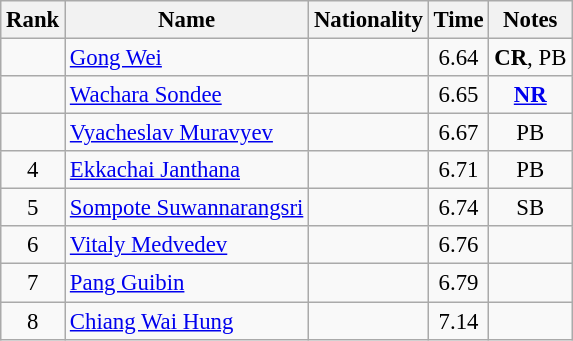<table class="wikitable sortable" style="text-align:center;font-size:95%">
<tr>
<th>Rank</th>
<th>Name</th>
<th>Nationality</th>
<th>Time</th>
<th>Notes</th>
</tr>
<tr>
<td></td>
<td align=left><a href='#'>Gong Wei</a></td>
<td align=left></td>
<td>6.64</td>
<td><strong>CR</strong>, PB</td>
</tr>
<tr>
<td></td>
<td align=left><a href='#'>Wachara Sondee</a></td>
<td align=left></td>
<td>6.65</td>
<td><strong><a href='#'>NR</a></strong></td>
</tr>
<tr>
<td></td>
<td align=left><a href='#'>Vyacheslav Muravyev</a></td>
<td align=left></td>
<td>6.67</td>
<td>PB</td>
</tr>
<tr>
<td>4</td>
<td align=left><a href='#'>Ekkachai Janthana</a></td>
<td align=left></td>
<td>6.71</td>
<td>PB</td>
</tr>
<tr>
<td>5</td>
<td align=left><a href='#'>Sompote Suwannarangsri</a></td>
<td align=left></td>
<td>6.74</td>
<td>SB</td>
</tr>
<tr>
<td>6</td>
<td align=left><a href='#'>Vitaly Medvedev</a></td>
<td align=left></td>
<td>6.76</td>
<td></td>
</tr>
<tr>
<td>7</td>
<td align=left><a href='#'>Pang Guibin</a></td>
<td align=left></td>
<td>6.79</td>
<td></td>
</tr>
<tr>
<td>8</td>
<td align=left><a href='#'>Chiang Wai Hung</a></td>
<td align=left></td>
<td>7.14</td>
<td></td>
</tr>
</table>
